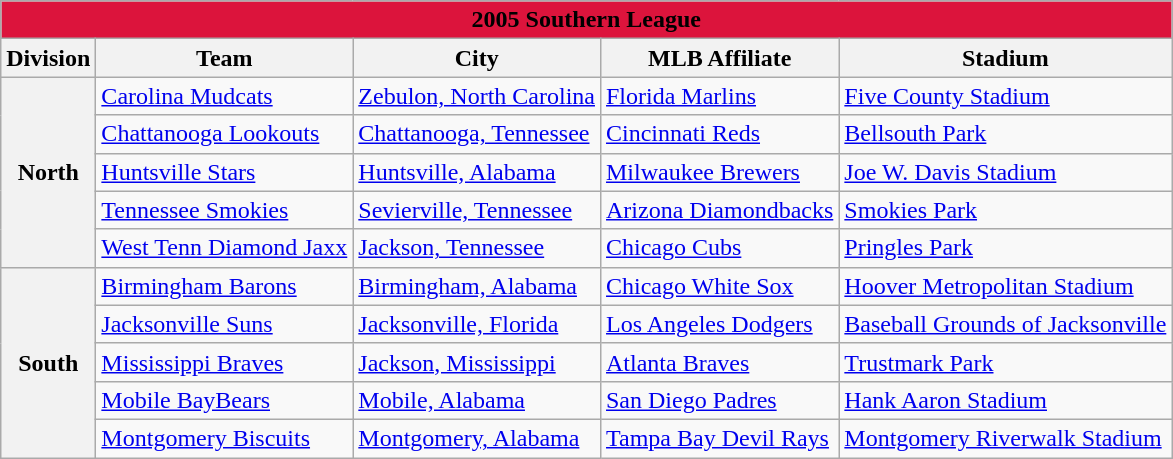<table class="wikitable" style="width:auto">
<tr>
<td bgcolor="#DC143C" align="center" colspan="7"><strong><span>2005 Southern League</span></strong></td>
</tr>
<tr>
<th>Division</th>
<th>Team</th>
<th>City</th>
<th>MLB Affiliate</th>
<th>Stadium</th>
</tr>
<tr>
<th rowspan="5">North</th>
<td><a href='#'>Carolina Mudcats</a></td>
<td><a href='#'>Zebulon, North Carolina</a></td>
<td><a href='#'>Florida Marlins</a></td>
<td><a href='#'>Five County Stadium</a></td>
</tr>
<tr>
<td><a href='#'>Chattanooga Lookouts</a></td>
<td><a href='#'>Chattanooga, Tennessee</a></td>
<td><a href='#'>Cincinnati Reds</a></td>
<td><a href='#'>Bellsouth Park</a></td>
</tr>
<tr>
<td><a href='#'>Huntsville Stars</a></td>
<td><a href='#'>Huntsville, Alabama</a></td>
<td><a href='#'>Milwaukee Brewers</a></td>
<td><a href='#'>Joe W. Davis Stadium</a></td>
</tr>
<tr>
<td><a href='#'>Tennessee Smokies</a></td>
<td><a href='#'>Sevierville, Tennessee</a></td>
<td><a href='#'>Arizona Diamondbacks</a></td>
<td><a href='#'>Smokies Park</a></td>
</tr>
<tr>
<td><a href='#'>West Tenn Diamond Jaxx</a></td>
<td><a href='#'>Jackson, Tennessee</a></td>
<td><a href='#'>Chicago Cubs</a></td>
<td><a href='#'>Pringles Park</a></td>
</tr>
<tr>
<th rowspan="5">South</th>
<td><a href='#'>Birmingham Barons</a></td>
<td><a href='#'>Birmingham, Alabama</a></td>
<td><a href='#'>Chicago White Sox</a></td>
<td><a href='#'>Hoover Metropolitan Stadium</a></td>
</tr>
<tr>
<td><a href='#'>Jacksonville Suns</a></td>
<td><a href='#'>Jacksonville, Florida</a></td>
<td><a href='#'>Los Angeles Dodgers</a></td>
<td><a href='#'>Baseball Grounds of Jacksonville</a></td>
</tr>
<tr>
<td><a href='#'>Mississippi Braves</a></td>
<td><a href='#'>Jackson, Mississippi</a></td>
<td><a href='#'>Atlanta Braves</a></td>
<td><a href='#'>Trustmark Park</a></td>
</tr>
<tr>
<td><a href='#'>Mobile BayBears</a></td>
<td><a href='#'>Mobile, Alabama</a></td>
<td><a href='#'>San Diego Padres</a></td>
<td><a href='#'>Hank Aaron Stadium</a></td>
</tr>
<tr>
<td><a href='#'>Montgomery Biscuits</a></td>
<td><a href='#'>Montgomery, Alabama</a></td>
<td><a href='#'>Tampa Bay Devil Rays</a></td>
<td><a href='#'>Montgomery Riverwalk Stadium</a></td>
</tr>
</table>
